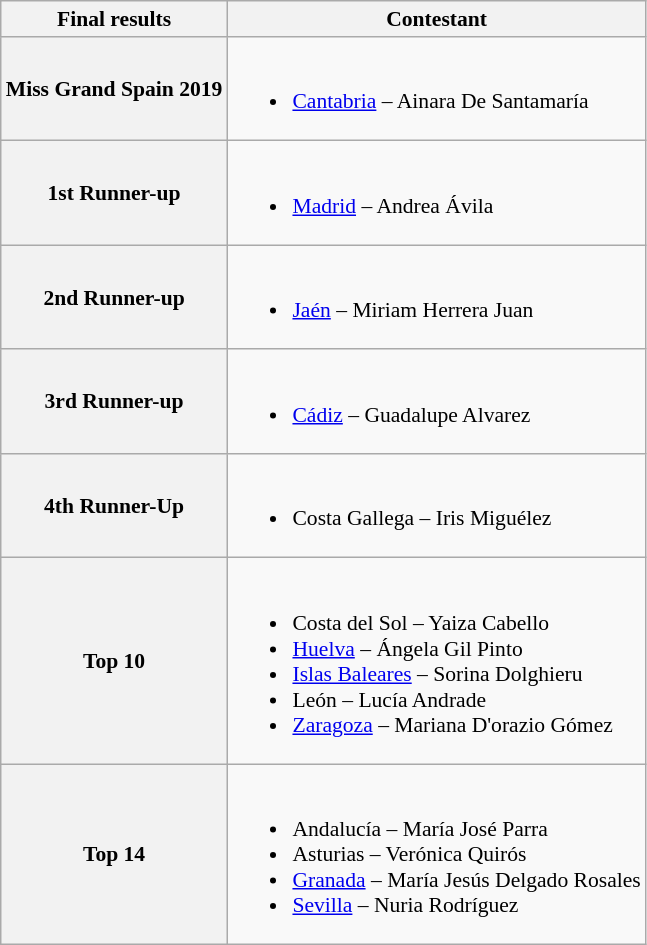<table class="wikitable" style="font-size: 90%;">
<tr>
<th>Final results</th>
<th>Contestant</th>
</tr>
<tr>
<th>Miss Grand Spain 2019</th>
<td><br><ul><li><a href='#'>Cantabria</a> – Ainara De Santamaría</li></ul></td>
</tr>
<tr>
<th>1st Runner-up</th>
<td><br><ul><li><a href='#'>Madrid</a> – Andrea Ávila</li></ul></td>
</tr>
<tr>
<th>2nd Runner-up</th>
<td><br><ul><li><a href='#'>Jaén</a> – Miriam Herrera Juan</li></ul></td>
</tr>
<tr>
<th>3rd Runner-up</th>
<td><br><ul><li><a href='#'>Cádiz</a> – Guadalupe Alvarez</li></ul></td>
</tr>
<tr>
<th>4th Runner-Up</th>
<td><br><ul><li>Costa Gallega – Iris Miguélez</li></ul></td>
</tr>
<tr>
<th>Top 10</th>
<td><br><ul><li>Costa del Sol – Yaiza Cabello</li><li><a href='#'>Huelva</a> – Ángela Gil Pinto</li><li><a href='#'>Islas Baleares</a> – Sorina Dolghieru</li><li>León – Lucía Andrade</li><li><a href='#'>Zaragoza</a> – Mariana D'orazio Gómez</li></ul></td>
</tr>
<tr>
<th>Top 14</th>
<td><br><ul><li>Andalucía – María José Parra</li><li>Asturias – Verónica Quirós</li><li><a href='#'>Granada</a> – María Jesús Delgado Rosales</li><li><a href='#'>Sevilla</a> – Nuria Rodríguez</li></ul></td>
</tr>
</table>
